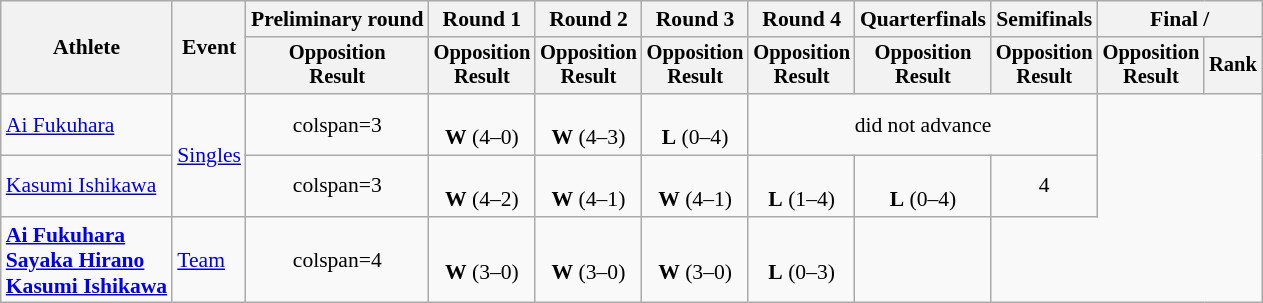<table class="wikitable" style="font-size:90%">
<tr>
<th rowspan="2">Athlete</th>
<th rowspan="2">Event</th>
<th>Preliminary round</th>
<th>Round 1</th>
<th>Round 2</th>
<th>Round 3</th>
<th>Round 4</th>
<th>Quarterfinals</th>
<th>Semifinals</th>
<th colspan=2>Final / </th>
</tr>
<tr style="font-size:95%">
<th>Opposition<br>Result</th>
<th>Opposition<br>Result</th>
<th>Opposition<br>Result</th>
<th>Opposition<br>Result</th>
<th>Opposition<br>Result</th>
<th>Opposition<br>Result</th>
<th>Opposition<br>Result</th>
<th>Opposition<br>Result</th>
<th>Rank</th>
</tr>
<tr align=center>
<td align=left><a href='#'>Ai Fukuhara</a></td>
<td align=left rowspan=2><a href='#'>Singles</a></td>
<td>colspan=3 </td>
<td><br><strong>W</strong> (4–0)</td>
<td><br><strong>W</strong> (4–3)</td>
<td><br><strong>L</strong> (0–4)</td>
<td colspan=3>did not advance</td>
</tr>
<tr align=center>
<td align=left><a href='#'>Kasumi Ishikawa</a></td>
<td>colspan=3 </td>
<td><br><strong>W</strong> (4–2)</td>
<td><br><strong>W</strong> (4–1)</td>
<td><br><strong>W</strong> (4–1)</td>
<td><br><strong>L</strong> (1–4)</td>
<td><br><strong>L</strong> (0–4)</td>
<td>4</td>
</tr>
<tr align=center>
<td align=left><strong><a href='#'>Ai Fukuhara</a><br><a href='#'>Sayaka Hirano</a><br><a href='#'>Kasumi Ishikawa</a></strong></td>
<td align=left><a href='#'>Team</a></td>
<td>colspan=4 </td>
<td><br><strong>W</strong> (3–0)</td>
<td><br><strong>W</strong> (3–0)</td>
<td><br><strong>W</strong> (3–0)</td>
<td><br><strong>L</strong> (0–3)</td>
<td></td>
</tr>
</table>
